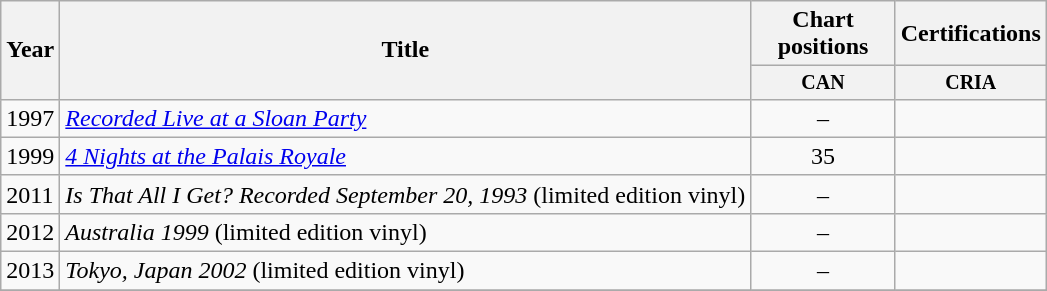<table class="wikitable">
<tr>
<th rowspan="2">Year</th>
<th rowspan="2">Title</th>
<th colspan="1">Chart positions</th>
<th colspan="1">Certifications</th>
</tr>
<tr style="font-size: smaller;">
<th width="90">CAN</th>
<th width="90">CRIA</th>
</tr>
<tr>
<td>1997</td>
<td><em><a href='#'>Recorded Live at a Sloan Party</a></em></td>
<td align="center">–</td>
<td align="center"></td>
</tr>
<tr>
<td>1999</td>
<td><em><a href='#'>4 Nights at the Palais Royale</a></em></td>
<td align="center">35</td>
<td align="center"></td>
</tr>
<tr>
<td>2011</td>
<td><em>Is That All I Get? Recorded September 20, 1993</em> (limited edition vinyl)</td>
<td align="center">–</td>
<td align="center"></td>
</tr>
<tr>
<td>2012</td>
<td><em>Australia 1999</em> (limited edition vinyl)</td>
<td align="center">–</td>
<td align="center"></td>
</tr>
<tr>
<td>2013</td>
<td><em>Tokyo, Japan 2002</em> (limited edition vinyl)</td>
<td align="center">–</td>
<td align="center"></td>
</tr>
<tr>
</tr>
</table>
